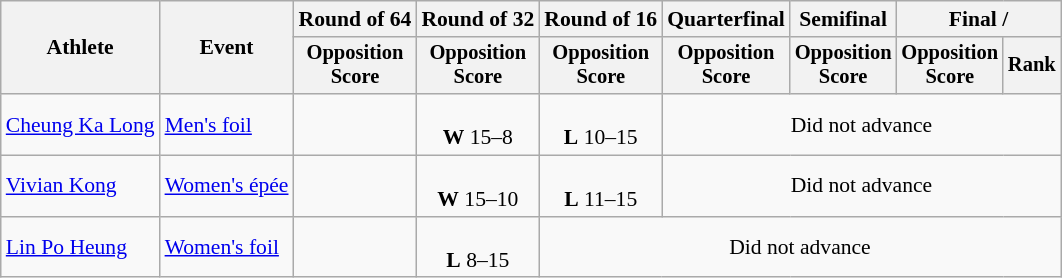<table class="wikitable" style="font-size:90%">
<tr>
<th rowspan=2>Athlete</th>
<th rowspan=2>Event</th>
<th>Round of 64</th>
<th>Round of 32</th>
<th>Round of 16</th>
<th>Quarterfinal</th>
<th>Semifinal</th>
<th colspan=2>Final / </th>
</tr>
<tr style="font-size:95%">
<th>Opposition<br>Score</th>
<th>Opposition<br>Score</th>
<th>Opposition<br>Score</th>
<th>Opposition<br>Score</th>
<th>Opposition<br>Score</th>
<th>Opposition<br>Score</th>
<th>Rank</th>
</tr>
<tr align=center>
<td align=left><a href='#'>Cheung Ka Long</a></td>
<td align=left><a href='#'>Men's foil</a></td>
<td></td>
<td><br><strong>W</strong> 15–8</td>
<td><br><strong>L</strong> 10–15</td>
<td colspan=4>Did not advance</td>
</tr>
<tr align=center>
<td align=left><a href='#'>Vivian Kong</a></td>
<td align=left><a href='#'>Women's épée</a></td>
<td></td>
<td><br><strong>W</strong> 15–10</td>
<td><br><strong>L</strong> 11–15</td>
<td colspan=4>Did not advance</td>
</tr>
<tr align=center>
<td align=left><a href='#'>Lin Po Heung</a></td>
<td align=left><a href='#'>Women's foil</a></td>
<td></td>
<td><br><strong>L</strong> 8–15</td>
<td colspan=5>Did not advance</td>
</tr>
</table>
